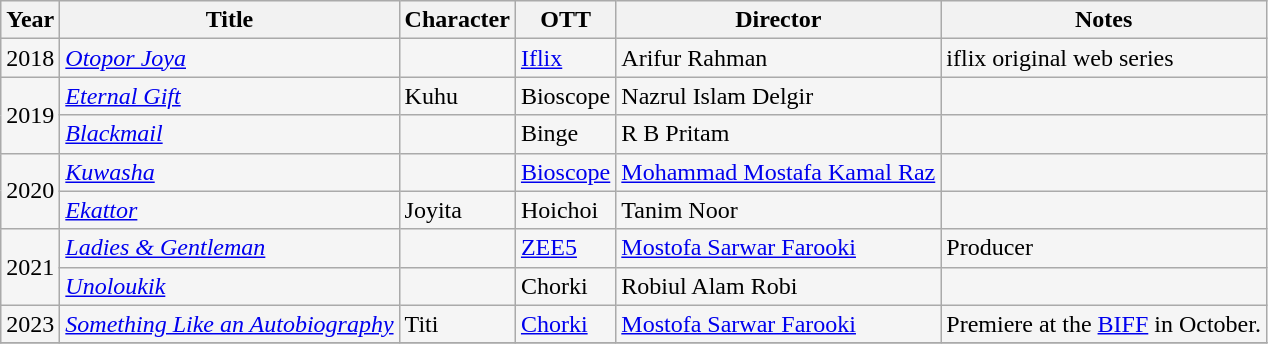<table class="wikitable sortable" style="background:#F5F5F5;">
<tr>
<th>Year</th>
<th>Title</th>
<th>Character</th>
<th>OTT</th>
<th>Director</th>
<th>Notes</th>
</tr>
<tr>
<td>2018</td>
<td><em><a href='#'>Otopor Joya</a></em></td>
<td></td>
<td><a href='#'>Iflix</a></td>
<td>Arifur Rahman</td>
<td>iflix original web series</td>
</tr>
<tr>
<td rowspan="2">2019</td>
<td><em><a href='#'>Eternal Gift</a></em></td>
<td>Kuhu</td>
<td>Bioscope</td>
<td>Nazrul Islam Delgir</td>
<td></td>
</tr>
<tr>
<td><em><a href='#'>Blackmail</a></em></td>
<td></td>
<td>Binge</td>
<td>R B Pritam</td>
<td></td>
</tr>
<tr>
<td rowspan="2">2020</td>
<td><em><a href='#'>Kuwasha</a></em></td>
<td></td>
<td><a href='#'>Bioscope</a></td>
<td><a href='#'>Mohammad Mostafa Kamal Raz</a></td>
<td></td>
</tr>
<tr>
<td><em><a href='#'>Ekattor</a></em></td>
<td>Joyita</td>
<td>Hoichoi</td>
<td>Tanim Noor</td>
<td></td>
</tr>
<tr>
<td rowspan="2">2021</td>
<td><em><a href='#'>Ladies & Gentleman</a></em></td>
<td></td>
<td><a href='#'>ZEE5</a></td>
<td><a href='#'>Mostofa Sarwar Farooki</a></td>
<td>Producer</td>
</tr>
<tr>
<td><em><a href='#'>Unoloukik</a></em></td>
<td></td>
<td>Chorki</td>
<td>Robiul Alam Robi</td>
<td></td>
</tr>
<tr>
<td>2023</td>
<td><em><a href='#'>Something Like an Autobiography</a></em></td>
<td>Titi</td>
<td><a href='#'>Chorki</a></td>
<td><a href='#'>Mostofa Sarwar Farooki</a></td>
<td>Premiere at the <a href='#'>BIFF</a> in October.</td>
</tr>
<tr>
</tr>
</table>
